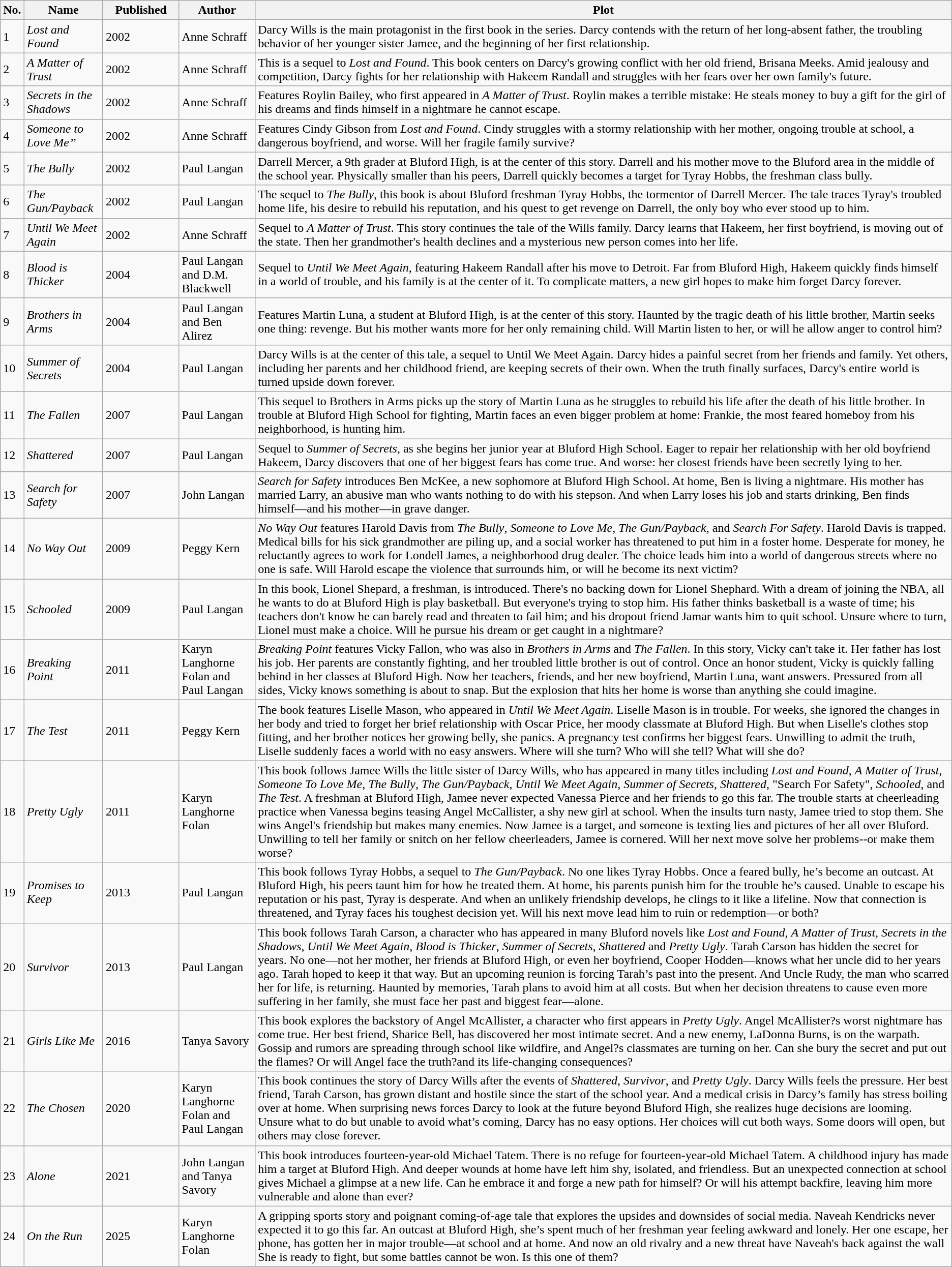<table class="wikitable sortable" id="noveltable">
<tr>
<th width=2%>No.</th>
<th>Name</th>
<th width=8%>Published</th>
<th width=8%>Author</th>
<th>Plot</th>
</tr>
<tr style="text-align:left;">
<td>1</td>
<td><em>Lost and Found</em></td>
<td>2002</td>
<td>Anne Schraff</td>
<td>Darcy Wills is the main protagonist in the first book in the series. Darcy contends with the return of her long-absent father, the troubling behavior of her younger sister Jamee, and the beginning of her first relationship.</td>
</tr>
<tr>
<td>2</td>
<td><em>A Matter of Trust</em></td>
<td>2002</td>
<td>Anne Schraff</td>
<td>This is a sequel to <em>Lost and Found</em>. This book centers on Darcy's growing conflict with her old friend, Brisana Meeks. Amid jealousy and competition, Darcy fights for her relationship with Hakeem Randall and struggles with her fears over her own family's future.</td>
</tr>
<tr>
<td>3</td>
<td><em>Secrets in the Shadows</em></td>
<td>2002</td>
<td>Anne Schraff</td>
<td>Features Roylin Bailey, who first appeared in <em>A Matter of Trust</em>. Roylin makes a terrible mistake: He steals money to buy a gift for the girl of his dreams and finds himself in a nightmare he cannot escape.</td>
</tr>
<tr>
<td>4</td>
<td><em>Someone to Love Me’’</em></td>
<td>2002</td>
<td>Anne Schraff</td>
<td>Features Cindy Gibson from  <em>Lost and Found</em>. Cindy struggles with a stormy relationship with her mother, ongoing trouble at school, a dangerous boyfriend, and worse. Will her fragile family survive?</td>
</tr>
<tr>
<td>5</td>
<td><em>The Bully</em></td>
<td>2002</td>
<td>Paul Langan</td>
<td>Darrell Mercer, a 9th grader at Bluford High, is at the center of this story. Darrell and his mother move to the Bluford area in the middle of the school year. Physically smaller than his peers, Darrell quickly becomes a target for Tyray Hobbs, the freshman class bully.</td>
</tr>
<tr>
<td>6</td>
<td><em>The Gun/Payback</em></td>
<td>2002</td>
<td>Paul Langan</td>
<td>The sequel to <em>The Bully</em>, this book is about Bluford freshman Tyray Hobbs, the tormentor of Darrell Mercer. The tale traces Tyray's troubled home life, his desire to rebuild his reputation, and his quest to get revenge on Darrell, the only boy who ever stood up to him.</td>
</tr>
<tr>
<td>7</td>
<td><em>Until We Meet Again</em></td>
<td>2002</td>
<td>Anne Schraff</td>
<td>Sequel to <em>A Matter of Trust</em>. This story continues the tale of the Wills family. Darcy learns that Hakeem, her first boyfriend, is moving out of the state. Then her grandmother's health declines and a mysterious new person comes into her life.</td>
</tr>
<tr>
<td>8</td>
<td><em>Blood is Thicker</em></td>
<td>2004</td>
<td>Paul Langan and D.M. Blackwell</td>
<td>Sequel to <em>Until We Meet Again</em>, featuring Hakeem Randall after his move to Detroit. Far from Bluford High, Hakeem quickly finds himself in a world of trouble, and his family is at the center of it. To complicate matters, a new girl hopes to make him forget Darcy forever.</td>
</tr>
<tr>
<td>9</td>
<td><em>Brothers in Arms</em></td>
<td>2004</td>
<td>Paul Langan and Ben Alirez</td>
<td>Features Martin Luna, a student at Bluford High, is at the center of this story. Haunted by the tragic death of his little brother, Martin seeks one thing: revenge. But his mother wants more for her only remaining child. Will Martin listen to her, or will he allow anger to control him?</td>
</tr>
<tr>
<td>10</td>
<td><em>Summer of Secrets</em></td>
<td>2004</td>
<td>Paul Langan</td>
<td>Darcy Wills is at the center of this tale, a sequel to Until We Meet Again. Darcy hides a painful secret from her friends and family. Yet others, including her parents and her childhood friend, are keeping secrets of their own. When the truth finally surfaces, Darcy's entire world is turned upside down forever.</td>
</tr>
<tr>
<td>11</td>
<td><em>The Fallen</em></td>
<td>2007</td>
<td>Paul Langan</td>
<td>This sequel to Brothers in Arms picks up the story of Martin Luna as he struggles to rebuild his life after the death of his little brother. In trouble at Bluford High School for fighting, Martin faces an even bigger problem at home: Frankie, the most feared homeboy from his neighborhood, is hunting him.</td>
</tr>
<tr>
<td>12</td>
<td><em>Shattered</em></td>
<td>2007</td>
<td>Paul Langan</td>
<td>Sequel to <em>Summer of Secrets</em>,  as she begins her junior year at Bluford High School. Eager to repair her relationship with her old boyfriend Hakeem, Darcy discovers that one of her biggest fears has come true. And worse: her closest friends have been secretly lying to her.</td>
</tr>
<tr>
<td>13</td>
<td><em>Search for Safety</em></td>
<td>2007</td>
<td>John Langan</td>
<td><em>Search for Safety</em> introduces Ben McKee, a new sophomore at Bluford High School. At home, Ben is living a nightmare. His mother has married Larry, an abusive man who wants nothing to do with his stepson. And when Larry loses his job and starts drinking, Ben finds himself—and his mother—in grave danger.</td>
</tr>
<tr>
<td>14</td>
<td><em>No Way Out</em></td>
<td>2009</td>
<td>Peggy Kern</td>
<td><em>No Way Out</em> features Harold Davis from <em>The Bully</em>, <em>Someone to Love Me</em>, <em>The Gun/Payback</em>, and <em>Search For Safety</em>. Harold Davis is trapped. Medical bills for his sick grandmother are piling up, and a social worker has threatened to put him in a foster home. Desperate for money, he reluctantly agrees to work for Londell James, a neighborhood drug dealer. The choice leads him into a world of dangerous streets where no one is safe. Will Harold escape the violence that surrounds him, or will he become its next victim?</td>
</tr>
<tr>
<td>15</td>
<td><em>Schooled</em></td>
<td>2009</td>
<td>Paul Langan</td>
<td>In this book, Lionel Shepard, a freshman, is introduced. There's no backing down for Lionel Shephard. With a dream of joining the NBA, all he wants to do at Bluford High is play basketball. But everyone's trying to stop him. His father thinks basketball is a waste of time; his teachers don't know he can barely read and threaten to fail him; and his dropout friend Jamar wants him to quit school. Unsure where to turn, Lionel must make a choice. Will he pursue his dream or get caught in a nightmare?</td>
</tr>
<tr>
<td>16</td>
<td><em>Breaking Point</em></td>
<td>2011</td>
<td>Karyn Langhorne Folan and Paul Langan</td>
<td><em>Breaking Point</em> features Vicky Fallon, who was also in <em>Brothers in Arms</em> and <em>The Fallen</em>. In this story, Vicky can't take it. Her father has lost his job. Her parents are constantly fighting, and her troubled little brother is out of control. Once an honor student, Vicky is quickly falling behind in her classes at Bluford High. Now her teachers, friends, and her new boyfriend, Martin Luna, want answers. Pressured from all sides, Vicky knows something is about to snap. But the explosion that hits her home is worse than anything she could imagine.</td>
</tr>
<tr>
<td>17</td>
<td><em>The Test</em></td>
<td>2011</td>
<td>Peggy Kern</td>
<td>The book features Liselle Mason, who appeared in <em>Until We Meet Again</em>. Liselle Mason is in trouble. For weeks, she ignored the changes in her body and tried to forget her brief relationship with Oscar Price, her moody classmate at Bluford High. But when Liselle's clothes stop fitting, and her brother notices her growing belly, she panics. A pregnancy test confirms her biggest fears. Unwilling to admit the truth, Liselle suddenly faces a world with no easy answers. Where will she turn? Who will she tell? What will she do?</td>
</tr>
<tr>
<td>18</td>
<td><em>Pretty Ugly</em></td>
<td>2011</td>
<td>Karyn Langhorne Folan</td>
<td>This book follows Jamee Wills the little sister of Darcy Wills, who has appeared in many titles including <em>Lost and Found</em>, <em>A Matter of Trust</em>, <em>Someone To Love Me</em>, <em>The Bully</em>, <em>The Gun/Payback</em>, <em>Until We Meet Again</em>, <em>Summer of Secrets</em>, <em>Shattered</em>, "Search For Safety", <em>Schooled</em>, and <em>The Test</em>.  A freshman at Bluford High, Jamee never expected Vanessa Pierce and her friends to go this far. The trouble starts at cheerleading practice when Vanessa begins teasing Angel McCallister, a shy new girl at school. When the insults turn nasty, Jamee tried to stop them. She wins Angel's friendship but makes many enemies. Now Jamee is a target, and someone is texting lies and pictures of her all over Bluford. Unwilling to tell her family or snitch on her fellow cheerleaders, Jamee is cornered. Will her next move solve her problems--or make them worse?</td>
</tr>
<tr>
<td>19</td>
<td><em>Promises to Keep</em></td>
<td>2013</td>
<td>Paul Langan</td>
<td>This book follows Tyray Hobbs, a sequel to <em>The Gun/Payback</em>. No one likes Tyray Hobbs. Once a feared bully, he’s become an outcast. At Bluford High, his peers taunt him for how he treated them. At home, his parents punish him for the trouble he’s caused. Unable to escape his reputation or his past, Tyray is desperate. And when an unlikely friendship develops, he clings to it like a lifeline. Now that connection is threatened, and Tyray faces his toughest decision yet. Will his next move lead him to ruin or redemption—or both?</td>
</tr>
<tr>
<td>20</td>
<td><em>Survivor</em></td>
<td>2013</td>
<td>Paul Langan</td>
<td>This book follows Tarah Carson, a character who has appeared in many Bluford novels like <em>Lost and Found</em>, <em>A Matter of Trust</em>, <em>Secrets in the Shadows</em>, <em>Until We Meet Again</em>, <em>Blood is Thicker</em>, <em>Summer of Secrets</em>, <em>Shattered</em> and <em>Pretty Ugly</em>. Tarah Carson has hidden the secret for years. No one—not her mother, her friends at Bluford High, or even her boyfriend, Cooper Hodden—knows what her uncle did to her years ago. Tarah hoped to keep it that way. But an upcoming reunion is forcing Tarah’s past into the present. And Uncle Rudy, the man who scarred her for life, is returning. Haunted by memories, Tarah plans to avoid him at all costs. But when her decision threatens to cause even more suffering in her family, she must face her past and biggest fear—alone.</td>
</tr>
<tr>
<td>21</td>
<td><em>Girls Like Me</em></td>
<td>2016</td>
<td>Tanya Savory</td>
<td>This book explores the backstory of Angel McAllister, a character who first appears in <em>Pretty Ugly</em>. Angel McAllister?s worst nightmare has come true. Her best friend, Sharice Bell, has discovered her most intimate secret. And a new enemy, LaDonna Burns, is on the warpath. Gossip and rumors are spreading through school like wildfire, and Angel?s classmates are turning on her. Can she bury the secret and put out the flames? Or will Angel face the truth?and its life-changing consequences?</td>
</tr>
<tr>
<td>22</td>
<td><em>The Chosen</em></td>
<td>2020</td>
<td>Karyn Langhorne Folan and Paul Langan</td>
<td>This book continues the story of Darcy Wills after the events of <em>Shattered</em>, <em>Survivor</em>, and <em>Pretty Ugly</em>. Darcy Wills feels the pressure. Her best friend, Tarah Carson, has grown distant and hostile since the start of the school year. And a medical crisis in Darcy’s family has stress boiling over at home. When surprising news forces Darcy to look at the future beyond Bluford High, she realizes huge decisions are looming. Unsure what to do but unable to avoid what’s coming, Darcy has no easy options. Her choices will cut both ways. Some doors will open, but others may close forever.</td>
</tr>
<tr>
<td>23</td>
<td><em>Alone</em></td>
<td>2021</td>
<td>John Langan and Tanya Savory</td>
<td>This book introduces fourteen-year-old Michael Tatem. There is no refuge for fourteen-year-old Michael Tatem. A childhood injury has made him a target at Bluford High. And deeper wounds at home have left him shy, isolated, and friendless. But an unexpected connection at school gives Michael a glimpse at a new life. Can he embrace it and forge a new path for himself? Or will his attempt backfire, leaving him more vulnerable and alone than ever?</td>
</tr>
<tr>
<td>24</td>
<td><em>On the Run</em></td>
<td>2025</td>
<td>Karyn Langhorne Folan</td>
<td>A gripping sports story and poignant coming-of-age tale that explores the upsides and downsides of social media. Naveah Kendricks never expected it to go this far. An outcast at Bluford High, she’s spent much of her freshman year feeling awkward and lonely. Her one escape, her phone, has gotten her in major trouble—at school and at home. And now an old rivalry and a new threat have Naveah's back against the wall She is ready to fight, but some battles cannot be won. Is this one of them?</td>
</tr>
</table>
